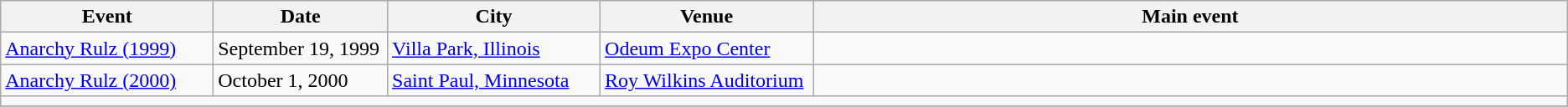<table class="wikitable">
<tr>
<th width=11%>Event</th>
<th width=9%>Date</th>
<th width=11%>City</th>
<th width=11%>Venue</th>
<th width=39%>Main event</th>
</tr>
<tr>
<td><a href='#'>Anarchy Rulz (1999)</a></td>
<td>September 19, 1999</td>
<td><a href='#'>Villa Park, Illinois</a></td>
<td><a href='#'>Odeum Expo Center</a></td>
<td></td>
</tr>
<tr>
<td><a href='#'>Anarchy Rulz (2000)</a></td>
<td>October 1, 2000</td>
<td><a href='#'>Saint Paul, Minnesota</a></td>
<td><a href='#'>Roy Wilkins Auditorium</a></td>
<td></td>
</tr>
<tr>
<td colspan="10"></td>
</tr>
<tr>
</tr>
</table>
